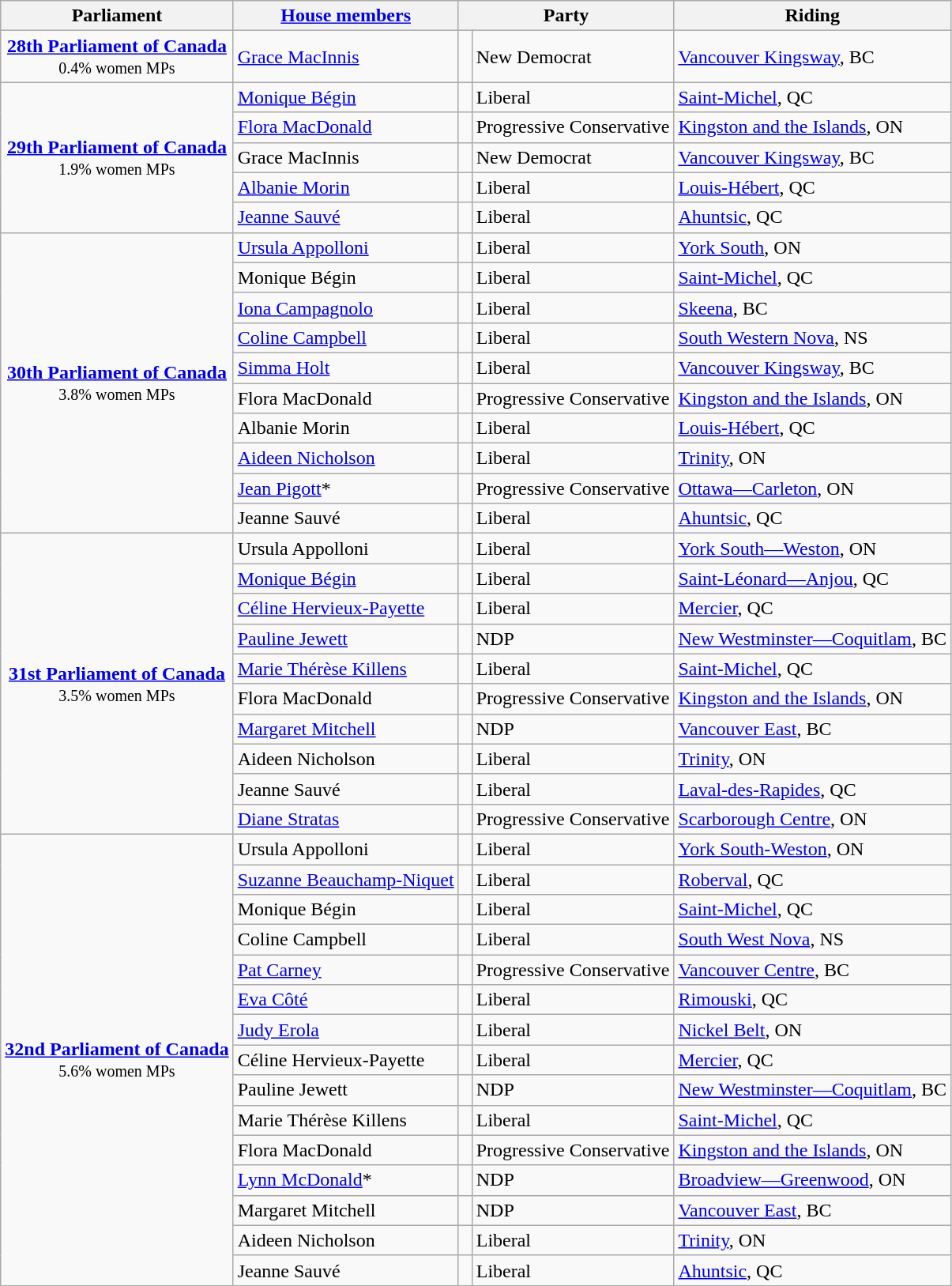<table class="wikitable">
<tr>
<th>Parliament</th>
<th><a href='#'>House members</a></th>
<th colspan="2">Party</th>
<th>Riding</th>
</tr>
<tr>
<td style="text-align:center"><strong><a href='#'>28th Parliament of Canada</a></strong><br><small>0.4% women MPs</small></td>
<td><a href='#'>Grace MacInnis</a></td>
<td> </td>
<td>New Democrat</td>
<td><a href='#'>Vancouver Kingsway</a>, BC</td>
</tr>
<tr>
<td style="text-align:center" rowspan="5"><strong><a href='#'>29th Parliament of Canada</a></strong><br><small>1.9% women MPs</small></td>
<td><a href='#'>Monique Bégin</a></td>
<td> </td>
<td>Liberal</td>
<td><a href='#'>Saint-Michel</a>, QC</td>
</tr>
<tr>
<td><a href='#'>Flora MacDonald</a></td>
<td> </td>
<td>Progressive Conservative</td>
<td><a href='#'>Kingston and the Islands</a>, ON</td>
</tr>
<tr>
<td>Grace MacInnis</td>
<td> </td>
<td>New Democrat</td>
<td><a href='#'>Vancouver Kingsway</a>, BC</td>
</tr>
<tr>
<td><a href='#'>Albanie Morin</a></td>
<td> </td>
<td>Liberal</td>
<td><a href='#'>Louis-Hébert</a>, QC</td>
</tr>
<tr>
<td><a href='#'>Jeanne Sauvé</a></td>
<td> </td>
<td>Liberal</td>
<td><a href='#'>Ahuntsic</a>, QC</td>
</tr>
<tr>
<td style="text-align:center" rowspan="10"><strong><a href='#'>30th Parliament of Canada</a></strong><br><small>3.8% women MPs</small></td>
<td><a href='#'>Ursula Appolloni</a></td>
<td> </td>
<td>Liberal</td>
<td><a href='#'>York South</a>, ON</td>
</tr>
<tr>
<td>Monique Bégin</td>
<td> </td>
<td>Liberal</td>
<td><a href='#'>Saint-Michel</a>, QC</td>
</tr>
<tr>
<td><a href='#'>Iona Campagnolo</a></td>
<td> </td>
<td>Liberal</td>
<td><a href='#'>Skeena</a>, BC</td>
</tr>
<tr>
<td><a href='#'>Coline Campbell</a></td>
<td> </td>
<td>Liberal</td>
<td><a href='#'>South Western Nova</a>, NS</td>
</tr>
<tr>
<td><a href='#'>Simma Holt</a></td>
<td> </td>
<td>Liberal</td>
<td><a href='#'>Vancouver Kingsway</a>, BC</td>
</tr>
<tr>
<td>Flora MacDonald</td>
<td> </td>
<td>Progressive Conservative</td>
<td><a href='#'>Kingston and the Islands</a>, ON</td>
</tr>
<tr>
<td>Albanie Morin</td>
<td> </td>
<td>Liberal</td>
<td><a href='#'>Louis-Hébert</a>, QC</td>
</tr>
<tr>
<td><a href='#'>Aideen Nicholson</a></td>
<td> </td>
<td>Liberal</td>
<td><a href='#'>Trinity</a>, ON</td>
</tr>
<tr>
<td><a href='#'>Jean Pigott</a>*</td>
<td> </td>
<td>Progressive Conservative</td>
<td><a href='#'>Ottawa—Carleton</a>, ON</td>
</tr>
<tr>
<td>Jeanne Sauvé</td>
<td> </td>
<td>Liberal</td>
<td><a href='#'>Ahuntsic</a>, QC</td>
</tr>
<tr>
<td style="text-align:center" rowspan="10"><strong><a href='#'>31st Parliament of Canada</a></strong><br><small>3.5% women MPs</small></td>
<td>Ursula Appolloni</td>
<td> </td>
<td>Liberal</td>
<td><a href='#'>York South—Weston</a>, ON</td>
</tr>
<tr>
<td><a href='#'>Monique Bégin</a></td>
<td> </td>
<td>Liberal</td>
<td><a href='#'>Saint-Léonard—Anjou</a>, QC</td>
</tr>
<tr>
<td><a href='#'>Céline Hervieux-Payette</a></td>
<td> </td>
<td>Liberal</td>
<td><a href='#'>Mercier</a>, QC</td>
</tr>
<tr>
<td><a href='#'>Pauline Jewett</a></td>
<td> </td>
<td>NDP</td>
<td><a href='#'>New Westminster—Coquitlam</a>, BC</td>
</tr>
<tr>
<td><a href='#'>Marie Thérèse Killens</a></td>
<td> </td>
<td>Liberal</td>
<td><a href='#'>Saint-Michel</a>, QC</td>
</tr>
<tr>
<td>Flora MacDonald</td>
<td> </td>
<td>Progressive Conservative</td>
<td><a href='#'>Kingston and the Islands</a>, ON</td>
</tr>
<tr>
<td><a href='#'>Margaret Mitchell</a></td>
<td> </td>
<td>NDP</td>
<td><a href='#'>Vancouver East</a>, BC</td>
</tr>
<tr>
<td>Aideen Nicholson</td>
<td> </td>
<td>Liberal</td>
<td><a href='#'>Trinity</a>, ON</td>
</tr>
<tr>
<td>Jeanne Sauvé</td>
<td> </td>
<td>Liberal</td>
<td><a href='#'>Laval-des-Rapides</a>, QC</td>
</tr>
<tr>
<td><a href='#'>Diane Stratas</a></td>
<td> </td>
<td>Progressive Conservative</td>
<td><a href='#'>Scarborough Centre</a>, ON</td>
</tr>
<tr>
<td style="text-align:center" rowspan="16"><strong><a href='#'>32nd Parliament of Canada</a></strong><br><small>5.6% women MPs</small></td>
<td>Ursula Appolloni</td>
<td> </td>
<td>Liberal</td>
<td><a href='#'>York South-Weston</a>, ON</td>
</tr>
<tr>
<td><a href='#'>Suzanne Beauchamp-Niquet</a></td>
<td> </td>
<td>Liberal</td>
<td><a href='#'>Roberval</a>, QC</td>
</tr>
<tr>
<td>Monique Bégin</td>
<td> </td>
<td>Liberal</td>
<td><a href='#'>Saint-Michel</a>, QC</td>
</tr>
<tr>
<td>Coline Campbell</td>
<td> </td>
<td>Liberal</td>
<td><a href='#'>South West Nova</a>, NS</td>
</tr>
<tr>
<td><a href='#'>Pat Carney</a></td>
<td> </td>
<td>Progressive Conservative</td>
<td><a href='#'>Vancouver Centre</a>, BC</td>
</tr>
<tr>
<td><a href='#'>Eva Côté</a></td>
<td> </td>
<td>Liberal</td>
<td><a href='#'>Rimouski</a>, QC</td>
</tr>
<tr>
<td><a href='#'>Judy Erola</a></td>
<td> </td>
<td>Liberal</td>
<td><a href='#'>Nickel Belt</a>, ON</td>
</tr>
<tr>
<td>Céline Hervieux-Payette</td>
<td> </td>
<td>Liberal</td>
<td><a href='#'>Mercier</a>, QC</td>
</tr>
<tr>
<td>Pauline Jewett</td>
<td> </td>
<td>NDP</td>
<td><a href='#'>New Westminster—Coquitlam</a>, BC</td>
</tr>
<tr>
<td>Marie Thérèse Killens</td>
<td> </td>
<td>Liberal</td>
<td><a href='#'>Saint-Michel</a>, QC</td>
</tr>
<tr>
<td>Flora MacDonald</td>
<td> </td>
<td>Progressive Conservative</td>
<td><a href='#'>Kingston and the Islands</a>, ON</td>
</tr>
<tr>
<td><a href='#'>Lynn McDonald</a>*</td>
<td> </td>
<td>NDP</td>
<td><a href='#'>Broadview—Greenwood</a>, ON</td>
</tr>
<tr>
<td>Margaret Mitchell</td>
<td> </td>
<td>NDP</td>
<td><a href='#'>Vancouver East</a>, BC</td>
</tr>
<tr>
<td>Aideen Nicholson</td>
<td> </td>
<td>Liberal</td>
<td><a href='#'>Trinity</a>, ON</td>
</tr>
<tr>
<td>Jeanne Sauvé</td>
<td> </td>
<td>Liberal</td>
<td><a href='#'>Ahuntsic</a>, QC</td>
</tr>
</table>
